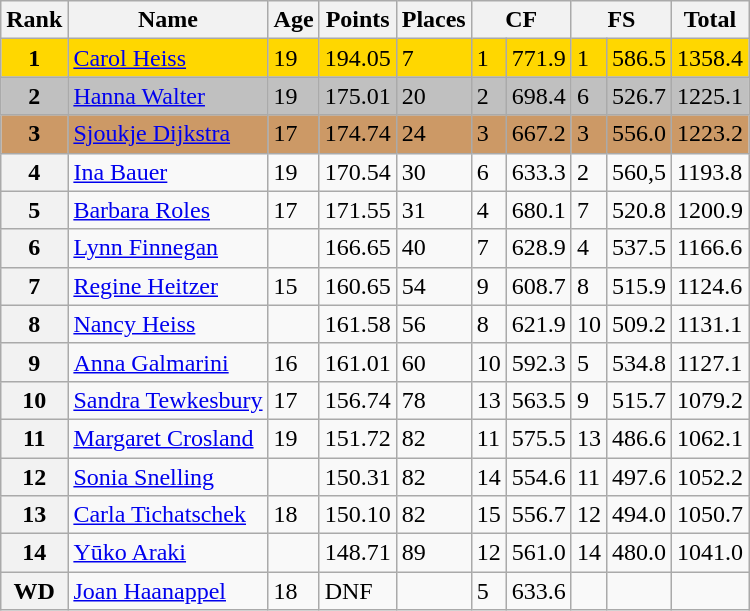<table class="wikitable">
<tr>
<th>Rank</th>
<th>Name</th>
<th>Age</th>
<th>Points</th>
<th>Places</th>
<th colspan=2>CF</th>
<th colspan=2>FS</th>
<th>Total</th>
</tr>
<tr bgcolor=gold>
<td align=center><strong>1</strong></td>
<td> <a href='#'>Carol Heiss</a></td>
<td>19</td>
<td>194.05</td>
<td>7</td>
<td>1</td>
<td>771.9</td>
<td>1</td>
<td>586.5</td>
<td>1358.4</td>
</tr>
<tr bgcolor=silver>
<td align=center><strong>2</strong></td>
<td> <a href='#'>Hanna Walter</a></td>
<td>19</td>
<td>175.01</td>
<td>20</td>
<td>2</td>
<td>698.4</td>
<td>6</td>
<td>526.7</td>
<td>1225.1</td>
</tr>
<tr bgcolor=cc9966>
<td align=center><strong>3</strong></td>
<td> <a href='#'>Sjoukje Dijkstra</a></td>
<td>17</td>
<td>174.74</td>
<td>24</td>
<td>3</td>
<td>667.2</td>
<td>3</td>
<td>556.0</td>
<td>1223.2</td>
</tr>
<tr>
<th>4</th>
<td> <a href='#'>Ina Bauer</a></td>
<td>19</td>
<td>170.54</td>
<td>30</td>
<td>6</td>
<td>633.3</td>
<td>2</td>
<td>560,5</td>
<td>1193.8</td>
</tr>
<tr>
<th>5</th>
<td> <a href='#'>Barbara Roles</a></td>
<td>17</td>
<td>171.55</td>
<td>31</td>
<td>4</td>
<td>680.1</td>
<td>7</td>
<td>520.8</td>
<td>1200.9</td>
</tr>
<tr>
<th>6</th>
<td> <a href='#'>Lynn Finnegan</a></td>
<td></td>
<td>166.65</td>
<td>40</td>
<td>7</td>
<td>628.9</td>
<td>4</td>
<td>537.5</td>
<td>1166.6</td>
</tr>
<tr>
<th>7</th>
<td> <a href='#'>Regine Heitzer</a></td>
<td>15</td>
<td>160.65</td>
<td>54</td>
<td>9</td>
<td>608.7</td>
<td>8</td>
<td>515.9</td>
<td>1124.6</td>
</tr>
<tr>
<th>8</th>
<td> <a href='#'>Nancy Heiss</a></td>
<td></td>
<td>161.58</td>
<td>56</td>
<td>8</td>
<td>621.9</td>
<td>10</td>
<td>509.2</td>
<td>1131.1</td>
</tr>
<tr>
<th>9</th>
<td> <a href='#'>Anna Galmarini</a></td>
<td>16</td>
<td>161.01</td>
<td>60</td>
<td>10</td>
<td>592.3</td>
<td>5</td>
<td>534.8</td>
<td>1127.1</td>
</tr>
<tr>
<th>10</th>
<td> <a href='#'>Sandra Tewkesbury</a></td>
<td>17</td>
<td>156.74</td>
<td>78</td>
<td>13</td>
<td>563.5</td>
<td>9</td>
<td>515.7</td>
<td>1079.2</td>
</tr>
<tr>
<th>11</th>
<td> <a href='#'>Margaret Crosland</a></td>
<td>19</td>
<td>151.72</td>
<td>82</td>
<td>11</td>
<td>575.5</td>
<td>13</td>
<td>486.6</td>
<td>1062.1</td>
</tr>
<tr>
<th>12</th>
<td> <a href='#'>Sonia Snelling</a></td>
<td></td>
<td>150.31</td>
<td>82</td>
<td>14</td>
<td>554.6</td>
<td>11</td>
<td>497.6</td>
<td>1052.2</td>
</tr>
<tr>
<th>13</th>
<td> <a href='#'>Carla Tichatschek</a></td>
<td>18</td>
<td>150.10</td>
<td>82</td>
<td>15</td>
<td>556.7</td>
<td>12</td>
<td>494.0</td>
<td>1050.7</td>
</tr>
<tr>
<th>14</th>
<td> <a href='#'>Yūko Araki</a></td>
<td></td>
<td>148.71</td>
<td>89</td>
<td>12</td>
<td>561.0</td>
<td>14</td>
<td>480.0</td>
<td>1041.0</td>
</tr>
<tr>
<th>WD</th>
<td> <a href='#'>Joan Haanappel</a></td>
<td>18</td>
<td>DNF</td>
<td></td>
<td>5</td>
<td>633.6</td>
<td></td>
<td></td>
<td></td>
</tr>
</table>
